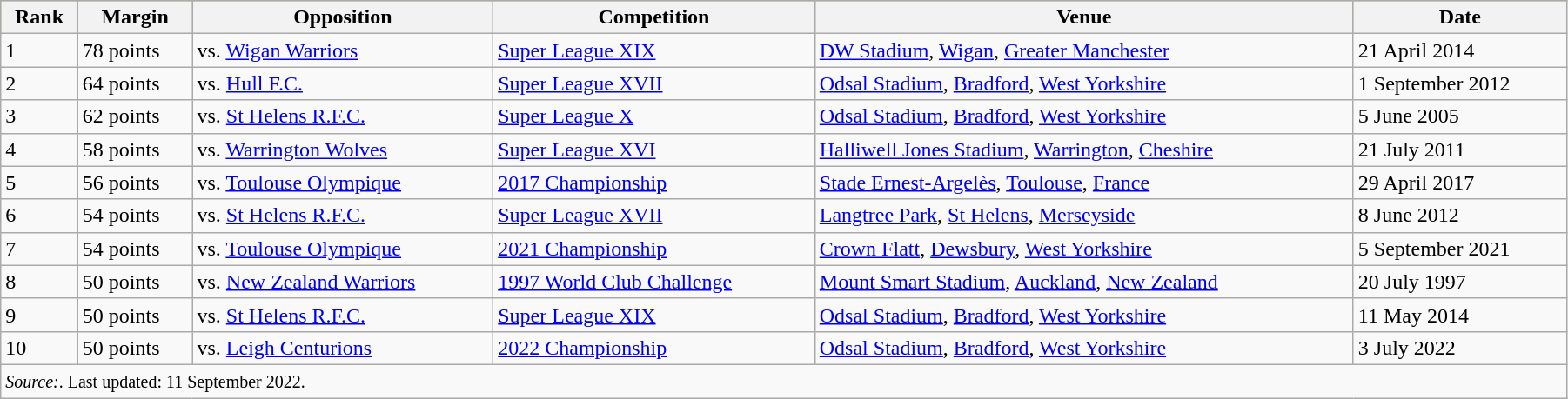<table class="wikitable sortable" style="width:95%;">
<tr style="background:#bdb76b;">
<th>Rank</th>
<th>Margin</th>
<th>Opposition</th>
<th>Competition</th>
<th>Venue</th>
<th>Date</th>
</tr>
<tr>
<td>1</td>
<td>78 points</td>
<td>vs. <a href='#'>Wigan Warriors</a></td>
<td><a href='#'>Super League XIX</a></td>
<td> <a href='#'>DW Stadium</a>, <a href='#'>Wigan</a>, <a href='#'>Greater Manchester</a></td>
<td>21 April 2014</td>
</tr>
<tr>
<td>2</td>
<td>64 points</td>
<td>vs. <a href='#'>Hull F.C.</a></td>
<td><a href='#'>Super League XVII</a></td>
<td> <a href='#'>Odsal Stadium</a>, <a href='#'>Bradford</a>, <a href='#'>West Yorkshire</a></td>
<td>1 September 2012</td>
</tr>
<tr>
<td>3</td>
<td>62 points</td>
<td>vs. <a href='#'>St Helens R.F.C.</a></td>
<td><a href='#'>Super League X</a></td>
<td> <a href='#'>Odsal Stadium</a>, <a href='#'>Bradford</a>, <a href='#'>West Yorkshire</a></td>
<td>5 June 2005</td>
</tr>
<tr>
<td>4</td>
<td>58 points</td>
<td>vs. <a href='#'>Warrington Wolves</a></td>
<td><a href='#'>Super League XVI</a></td>
<td> <a href='#'>Halliwell Jones Stadium</a>, <a href='#'>Warrington</a>, <a href='#'>Cheshire</a></td>
<td>21 July 2011</td>
</tr>
<tr>
<td>5</td>
<td>56 points</td>
<td>vs. <a href='#'>Toulouse Olympique</a></td>
<td><a href='#'>2017 Championship</a></td>
<td> <a href='#'>Stade Ernest-Argelès</a>, <a href='#'>Toulouse</a>, <a href='#'>France</a></td>
<td>29 April 2017</td>
</tr>
<tr>
<td>6</td>
<td>54 points</td>
<td>vs. <a href='#'>St Helens R.F.C.</a></td>
<td><a href='#'>Super League XVII</a></td>
<td> <a href='#'>Langtree Park</a>, <a href='#'>St Helens</a>, <a href='#'>Merseyside</a></td>
<td>8 June 2012</td>
</tr>
<tr>
<td>7</td>
<td>54 points</td>
<td>vs. <a href='#'>Toulouse Olympique</a></td>
<td><a href='#'>2021 Championship</a></td>
<td> <a href='#'>Crown Flatt</a>, <a href='#'>Dewsbury</a>, <a href='#'>West Yorkshire</a></td>
<td>5 September 2021</td>
</tr>
<tr>
<td>8</td>
<td>50 points</td>
<td>vs. <a href='#'>New Zealand Warriors</a></td>
<td><a href='#'>1997 World Club Challenge</a></td>
<td> <a href='#'>Mount Smart Stadium</a>, <a href='#'>Auckland</a>, <a href='#'>New Zealand</a></td>
<td>20 July 1997</td>
</tr>
<tr>
<td>9</td>
<td>50 points</td>
<td>vs. <a href='#'>St Helens R.F.C.</a></td>
<td><a href='#'>Super League XIX</a></td>
<td> <a href='#'>Odsal Stadium</a>, <a href='#'>Bradford</a>, <a href='#'>West Yorkshire</a></td>
<td>11 May 2014</td>
</tr>
<tr>
<td>10</td>
<td>50 points</td>
<td>vs. <a href='#'>Leigh Centurions</a></td>
<td><a href='#'>2022 Championship</a></td>
<td> <a href='#'>Odsal Stadium</a>, <a href='#'>Bradford</a>, <a href='#'>West Yorkshire</a></td>
<td>3 July 2022</td>
</tr>
<tr>
<td colspan="7"><small><em>Source:</em>. Last updated: 11 September 2022.</small></td>
</tr>
</table>
